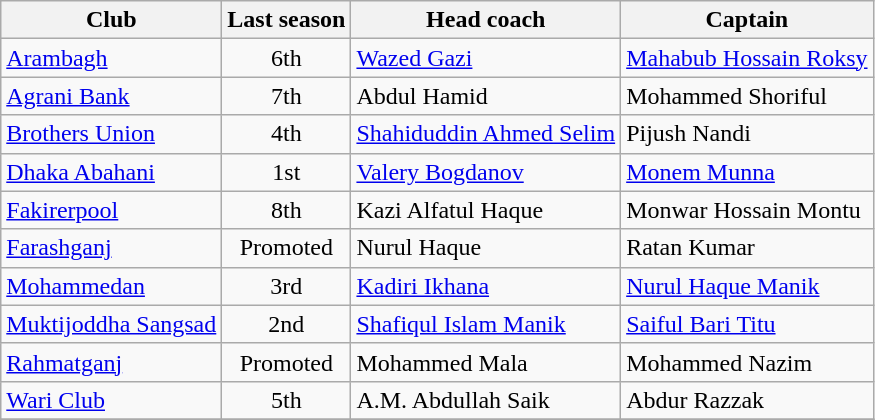<table class="wikitable sortable; width: 50px">
<tr>
<th>Club</th>
<th>Last season</th>
<th>Head coach</th>
<th>Captain</th>
</tr>
<tr>
<td><a href='#'>Arambagh</a></td>
<td style="text-align:center">6th</td>
<td> <a href='#'>Wazed Gazi</a></td>
<td> <a href='#'>Mahabub Hossain Roksy</a></td>
</tr>
<tr>
<td><a href='#'>Agrani Bank</a></td>
<td style="text-align:center">7th</td>
<td> Abdul Hamid</td>
<td> Mohammed Shoriful</td>
</tr>
<tr>
<td><a href='#'>Brothers Union</a></td>
<td style="text-align:center">4th</td>
<td> <a href='#'>Shahiduddin Ahmed Selim</a></td>
<td> Pijush Nandi</td>
</tr>
<tr>
<td><a href='#'>Dhaka Abahani</a></td>
<td style="text-align:center">1st</td>
<td> <a href='#'>Valery Bogdanov</a></td>
<td> <a href='#'>Monem Munna</a></td>
</tr>
<tr>
<td><a href='#'>Fakirerpool</a></td>
<td style="text-align:center">8th</td>
<td> Kazi Alfatul Haque</td>
<td> Monwar Hossain Montu</td>
</tr>
<tr>
<td><a href='#'>Farashganj</a></td>
<td style="text-align:center">Promoted</td>
<td> Nurul Haque</td>
<td> Ratan Kumar</td>
</tr>
<tr>
<td><a href='#'>Mohammedan</a></td>
<td style="text-align:center">3rd</td>
<td> <a href='#'>Kadiri Ikhana</a></td>
<td> <a href='#'>Nurul Haque Manik</a></td>
</tr>
<tr>
<td><a href='#'>Muktijoddha Sangsad</a></td>
<td style="text-align:center">2nd</td>
<td> <a href='#'>Shafiqul Islam Manik</a></td>
<td> <a href='#'>Saiful Bari Titu</a></td>
</tr>
<tr>
<td><a href='#'>Rahmatganj</a></td>
<td style="text-align:center">Promoted</td>
<td> Mohammed Mala</td>
<td> Mohammed Nazim</td>
</tr>
<tr>
<td><a href='#'>Wari Club</a></td>
<td style="text-align:center">5th</td>
<td> A.M. Abdullah Saik</td>
<td> Abdur Razzak</td>
</tr>
<tr>
</tr>
</table>
